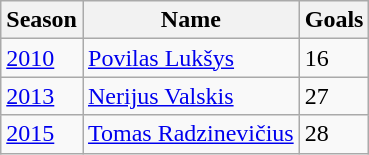<table class="wikitable">
<tr>
<th>Season</th>
<th>Name</th>
<th>Goals</th>
</tr>
<tr>
<td><a href='#'>2010</a></td>
<td> <a href='#'>Povilas Lukšys</a></td>
<td>16</td>
</tr>
<tr>
<td><a href='#'>2013</a></td>
<td> <a href='#'>Nerijus Valskis</a></td>
<td>27</td>
</tr>
<tr>
<td><a href='#'>2015</a></td>
<td> <a href='#'>Tomas Radzinevičius</a></td>
<td>28</td>
</tr>
</table>
